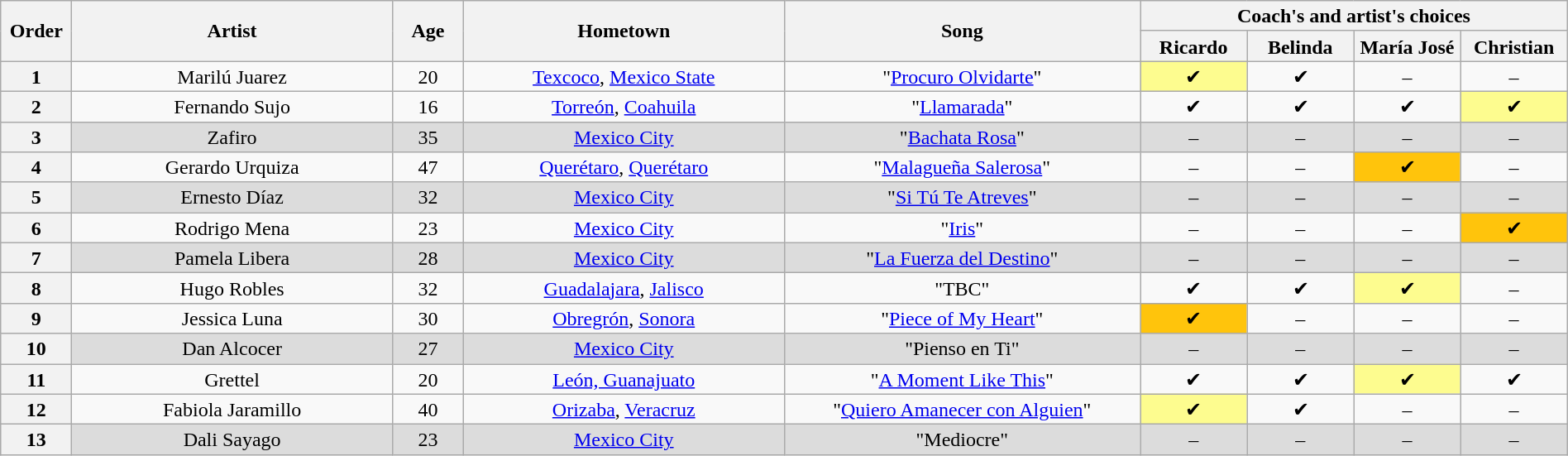<table class="wikitable" style="text-align:center; line-height:17px; width:100%">
<tr>
<th scope="col" rowspan="2" style="width:04%">Order</th>
<th scope="col" rowspan="2" style="width:18%">Artist</th>
<th scope="col" rowspan="2" style="width:04%">Age</th>
<th scope="col" rowspan="2" style="width:18%">Hometown</th>
<th scope="col" rowspan="2" style="width:20%">Song</th>
<th scope="col" colspan="4" style="width:24%">Coach's and artist's choices</th>
</tr>
<tr>
<th style="width:06%">Ricardo</th>
<th style="width:06%">Belinda</th>
<th style="width:06%">María José</th>
<th style="width:06%">Christian</th>
</tr>
<tr>
<th>1</th>
<td>Marilú Juarez</td>
<td>20</td>
<td><a href='#'>Texcoco</a>, <a href='#'>Mexico State</a></td>
<td>"<a href='#'>Procuro Olvidarte</a>"</td>
<td style="background:#fdfc8f">✔</td>
<td>✔</td>
<td>–</td>
<td>–</td>
</tr>
<tr>
<th>2</th>
<td>Fernando Sujo</td>
<td>16</td>
<td><a href='#'>Torreón</a>, <a href='#'>Coahuila</a></td>
<td>"<a href='#'>Llamarada</a>"</td>
<td>✔</td>
<td>✔</td>
<td>✔</td>
<td style="background:#fdfc8f">✔</td>
</tr>
<tr style="background:#dcdcdc">
<th>3</th>
<td>Zafiro</td>
<td>35</td>
<td><a href='#'>Mexico City</a></td>
<td>"<a href='#'>Bachata Rosa</a>"</td>
<td>–</td>
<td>–</td>
<td>–</td>
<td>–</td>
</tr>
<tr>
<th>4</th>
<td>Gerardo Urquiza</td>
<td>47</td>
<td><a href='#'>Querétaro</a>, <a href='#'>Querétaro</a></td>
<td>"<a href='#'>Malagueña Salerosa</a>"</td>
<td>–</td>
<td>–</td>
<td style="background:#ffc40c">✔</td>
<td>–</td>
</tr>
<tr style="background:#dcdcdc">
<th>5</th>
<td>Ernesto Díaz</td>
<td>32</td>
<td><a href='#'>Mexico City</a></td>
<td>"<a href='#'>Si Tú Te Atreves</a>"</td>
<td>–</td>
<td>–</td>
<td>–</td>
<td>–</td>
</tr>
<tr>
<th>6</th>
<td>Rodrigo Mena</td>
<td>23</td>
<td><a href='#'>Mexico City</a></td>
<td>"<a href='#'>Iris</a>"</td>
<td>–</td>
<td>–</td>
<td>–</td>
<td style="background:#ffc40c">✔</td>
</tr>
<tr style="background:#dcdcdc">
<th>7</th>
<td>Pamela Libera</td>
<td>28</td>
<td><a href='#'>Mexico City</a></td>
<td>"<a href='#'>La Fuerza del Destino</a>"</td>
<td>–</td>
<td>–</td>
<td>–</td>
<td>–</td>
</tr>
<tr>
<th>8</th>
<td>Hugo Robles</td>
<td>32</td>
<td><a href='#'>Guadalajara</a>, <a href='#'>Jalisco</a></td>
<td>"TBC"</td>
<td>✔</td>
<td>✔</td>
<td style="background:#fdfc8f">✔</td>
<td>–</td>
</tr>
<tr>
<th>9</th>
<td>Jessica Luna</td>
<td>30</td>
<td><a href='#'>Obregrón</a>, <a href='#'>Sonora</a></td>
<td>"<a href='#'>Piece of My Heart</a>"</td>
<td style="background:#ffc40c">✔</td>
<td>–</td>
<td>–</td>
<td>–</td>
</tr>
<tr style="background:#dcdcdc">
<th>10</th>
<td>Dan Alcocer</td>
<td>27</td>
<td><a href='#'>Mexico City</a></td>
<td>"Pienso en Ti"</td>
<td>–</td>
<td>–</td>
<td>–</td>
<td>–</td>
</tr>
<tr>
<th>11</th>
<td>Grettel</td>
<td>20</td>
<td><a href='#'>León, Guanajuato</a></td>
<td>"<a href='#'>A Moment Like This</a>"</td>
<td>✔</td>
<td>✔</td>
<td style="background:#fdfc8f">✔</td>
<td>✔</td>
</tr>
<tr>
<th>12</th>
<td>Fabiola Jaramillo</td>
<td>40</td>
<td><a href='#'>Orizaba</a>, <a href='#'>Veracruz</a></td>
<td>"<a href='#'>Quiero Amanecer con Alguien</a>"</td>
<td style="background:#fdfc8f">✔</td>
<td>✔</td>
<td>–</td>
<td>–</td>
</tr>
<tr style="background:#dcdcdc">
<th>13</th>
<td>Dali Sayago</td>
<td>23</td>
<td><a href='#'>Mexico City</a></td>
<td>"Mediocre"</td>
<td>–</td>
<td>–</td>
<td>–</td>
<td>–</td>
</tr>
</table>
